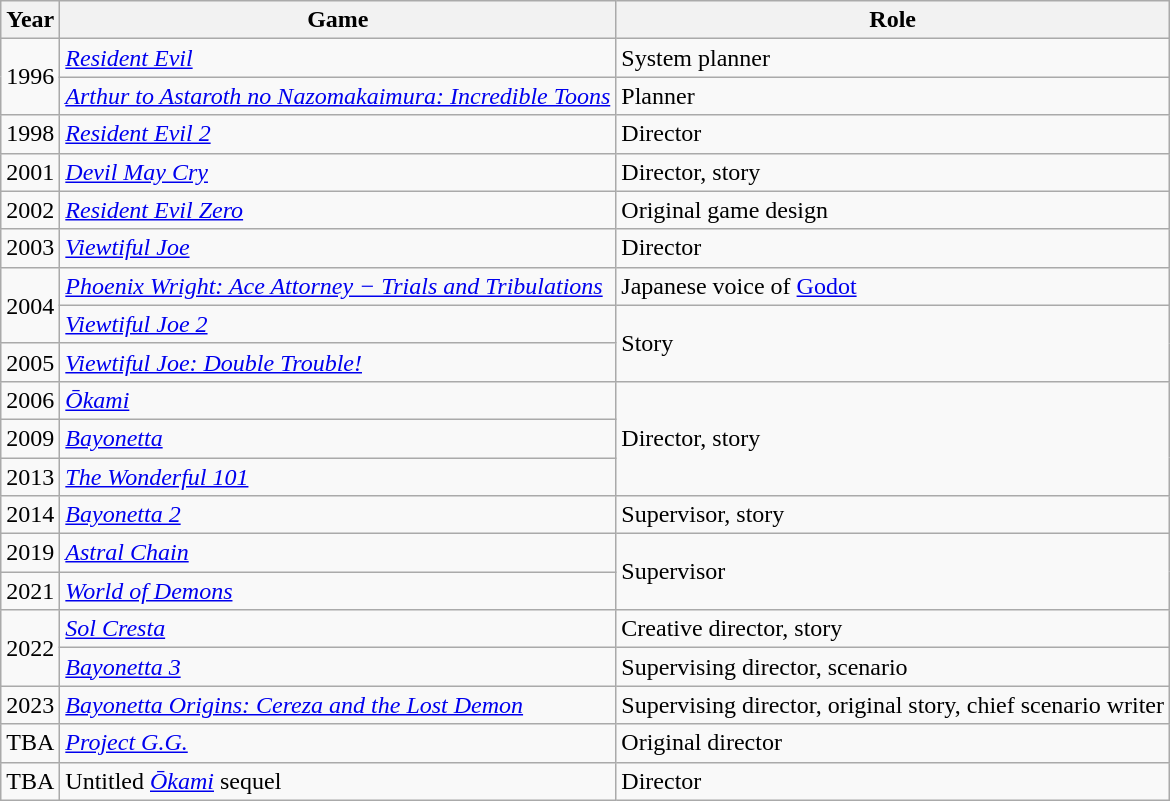<table class="wikitable sortable">
<tr>
<th>Year</th>
<th>Game</th>
<th>Role</th>
</tr>
<tr>
<td scope="row" rowspan="2">1996</td>
<td><em><a href='#'>Resident Evil</a></em></td>
<td>System planner</td>
</tr>
<tr>
<td><em><a href='#'>Arthur to Astaroth no Nazomakaimura: Incredible Toons</a></em></td>
<td>Planner</td>
</tr>
<tr>
<td scope="row">1998</td>
<td><em><a href='#'>Resident Evil 2</a></em></td>
<td>Director</td>
</tr>
<tr>
<td scope="row">2001</td>
<td><em><a href='#'>Devil May Cry</a></em></td>
<td>Director, story</td>
</tr>
<tr>
<td scope="row">2002</td>
<td><em><a href='#'>Resident Evil Zero</a></em></td>
<td>Original game design</td>
</tr>
<tr>
<td scope="row">2003</td>
<td><em><a href='#'>Viewtiful Joe</a></em></td>
<td>Director</td>
</tr>
<tr>
<td scope="row" rowspan="2">2004</td>
<td><em><a href='#'>Phoenix Wright: Ace Attorney − Trials and Tribulations</a></em></td>
<td>Japanese voice of <a href='#'>Godot</a></td>
</tr>
<tr>
<td><em><a href='#'>Viewtiful Joe 2</a></em></td>
<td rowspan="2">Story</td>
</tr>
<tr>
<td scope="row">2005</td>
<td><em><a href='#'>Viewtiful Joe: Double Trouble!</a></em></td>
</tr>
<tr>
<td scope="row">2006</td>
<td><em><a href='#'>Ōkami</a></em></td>
<td rowspan="3">Director, story</td>
</tr>
<tr>
<td scope="row">2009</td>
<td><em><a href='#'>Bayonetta</a></em></td>
</tr>
<tr>
<td scope="row">2013</td>
<td><em><a href='#'>The Wonderful 101</a></em></td>
</tr>
<tr>
<td scope="row">2014</td>
<td><em><a href='#'>Bayonetta 2</a></em></td>
<td>Supervisor, story</td>
</tr>
<tr>
<td scope="row">2019</td>
<td><em><a href='#'>Astral Chain</a></em></td>
<td rowspan="2">Supervisor</td>
</tr>
<tr>
<td scope="row">2021</td>
<td><em><a href='#'>World of Demons</a></em></td>
</tr>
<tr>
<td scope="row" rowspan="2">2022</td>
<td><em><a href='#'>Sol Cresta</a></em></td>
<td>Creative director, story</td>
</tr>
<tr>
<td><em><a href='#'>Bayonetta 3</a></em></td>
<td>Supervising director, scenario</td>
</tr>
<tr>
<td scope="row">2023</td>
<td><em><a href='#'>Bayonetta Origins: Cereza and the Lost Demon</a></em></td>
<td>Supervising director, original story, chief scenario writer</td>
</tr>
<tr>
<td scope="row">TBA</td>
<td><em><a href='#'>Project G.G.</a></em></td>
<td>Original director</td>
</tr>
<tr>
<td scope="row">TBA</td>
<td>Untitled <em><a href='#'>Ōkami</a></em> sequel</td>
<td>Director</td>
</tr>
</table>
